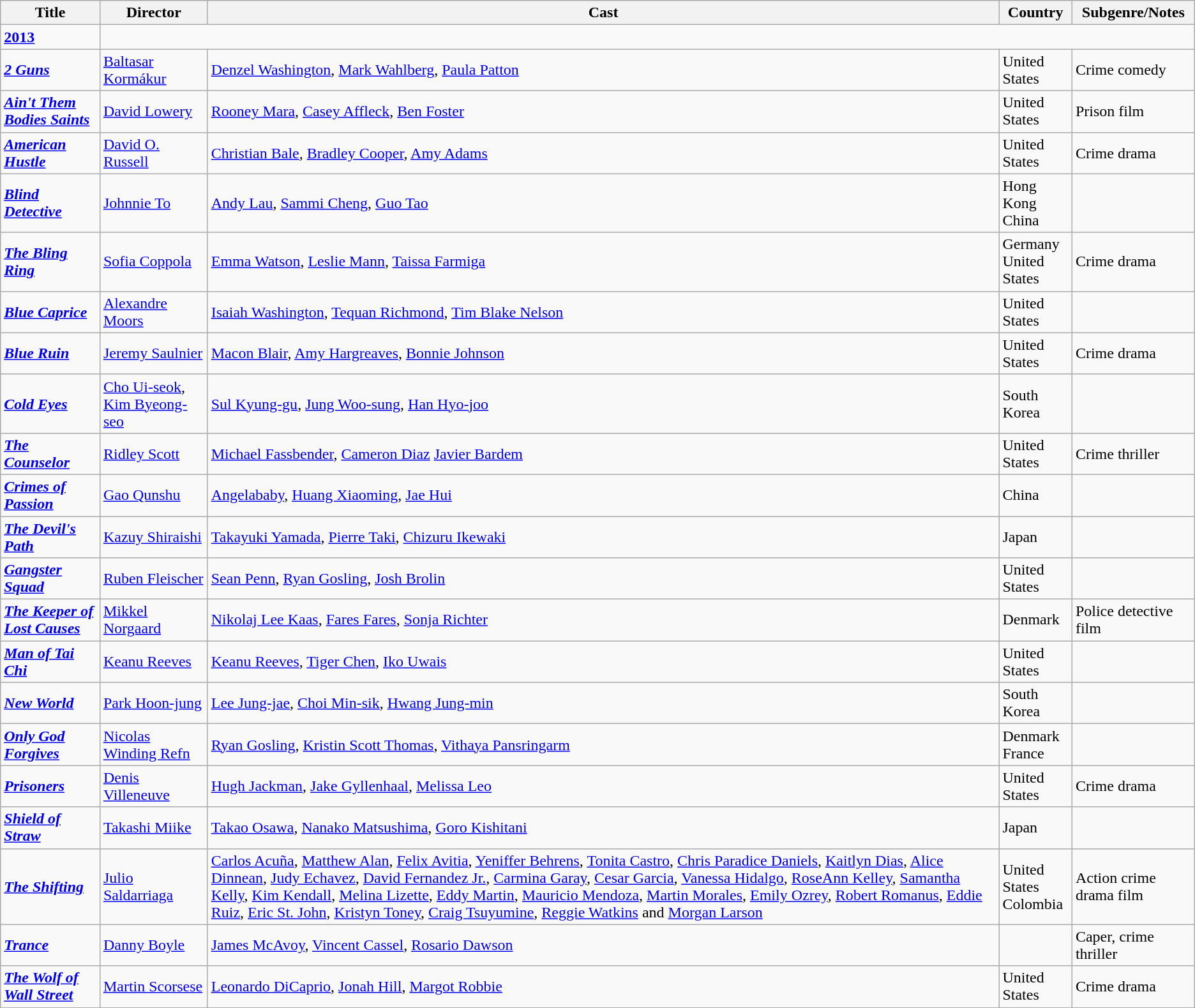<table class="wikitable">
<tr>
<th>Title</th>
<th>Director</th>
<th>Cast</th>
<th>Country</th>
<th>Subgenre/Notes</th>
</tr>
<tr>
<td><strong><a href='#'>2013</a></strong></td>
</tr>
<tr>
<td><strong><em><a href='#'>2 Guns</a></em></strong></td>
<td><a href='#'>Baltasar Kormákur</a></td>
<td><a href='#'>Denzel Washington</a>, <a href='#'>Mark Wahlberg</a>, <a href='#'>Paula Patton</a></td>
<td>United States</td>
<td>Crime comedy</td>
</tr>
<tr>
<td><strong><em><a href='#'>Ain't Them Bodies Saints</a></em></strong></td>
<td><a href='#'>David Lowery</a></td>
<td><a href='#'>Rooney Mara</a>, <a href='#'>Casey Affleck</a>, <a href='#'>Ben Foster</a></td>
<td>United States</td>
<td>Prison film</td>
</tr>
<tr>
<td><strong><em><a href='#'>American Hustle</a></em></strong></td>
<td><a href='#'>David O. Russell</a></td>
<td><a href='#'>Christian Bale</a>, <a href='#'>Bradley Cooper</a>, <a href='#'>Amy Adams</a></td>
<td>United States</td>
<td>Crime drama</td>
</tr>
<tr>
<td><strong><em><a href='#'>Blind Detective</a></em></strong></td>
<td><a href='#'>Johnnie To</a></td>
<td><a href='#'>Andy Lau</a>, <a href='#'>Sammi Cheng</a>, <a href='#'>Guo Tao</a></td>
<td>Hong Kong<br>China</td>
<td></td>
</tr>
<tr>
<td><strong><em><a href='#'>The Bling Ring</a></em></strong></td>
<td><a href='#'>Sofia Coppola</a></td>
<td><a href='#'>Emma Watson</a>, <a href='#'>Leslie Mann</a>, <a href='#'>Taissa Farmiga</a></td>
<td>Germany<br>United States</td>
<td>Crime drama</td>
</tr>
<tr>
<td><strong><em><a href='#'>Blue Caprice</a></em></strong></td>
<td><a href='#'>Alexandre Moors</a></td>
<td><a href='#'>Isaiah Washington</a>, <a href='#'>Tequan Richmond</a>, <a href='#'>Tim Blake Nelson</a></td>
<td>United States</td>
<td></td>
</tr>
<tr>
<td><strong><em><a href='#'>Blue Ruin</a></em></strong></td>
<td><a href='#'>Jeremy Saulnier</a></td>
<td><a href='#'>Macon Blair</a>, <a href='#'>Amy Hargreaves</a>, <a href='#'>Bonnie Johnson</a></td>
<td>United States</td>
<td>Crime drama</td>
</tr>
<tr>
<td><strong><em><a href='#'>Cold Eyes</a></em></strong></td>
<td><a href='#'>Cho Ui-seok</a>, <a href='#'>Kim Byeong-seo</a></td>
<td><a href='#'>Sul Kyung-gu</a>, <a href='#'>Jung Woo-sung</a>, <a href='#'>Han Hyo-joo</a></td>
<td>South Korea</td>
<td></td>
</tr>
<tr>
<td><strong><em><a href='#'>The Counselor</a></em></strong></td>
<td><a href='#'>Ridley Scott</a></td>
<td><a href='#'>Michael Fassbender</a>, <a href='#'>Cameron Diaz</a> <a href='#'>Javier Bardem</a></td>
<td>United States</td>
<td>Crime thriller</td>
</tr>
<tr>
<td><strong><em><a href='#'>Crimes of Passion</a></em></strong></td>
<td><a href='#'>Gao Qunshu</a></td>
<td><a href='#'>Angelababy</a>, <a href='#'>Huang Xiaoming</a>, <a href='#'>Jae Hui</a></td>
<td>China</td>
<td></td>
</tr>
<tr>
<td><strong><em><a href='#'>The Devil's Path</a></em></strong></td>
<td><a href='#'>Kazuy Shiraishi</a></td>
<td><a href='#'>Takayuki Yamada</a>, <a href='#'>Pierre Taki</a>, <a href='#'>Chizuru Ikewaki</a></td>
<td>Japan</td>
<td></td>
</tr>
<tr>
<td><strong><em><a href='#'>Gangster Squad</a></em></strong></td>
<td><a href='#'>Ruben Fleischer</a></td>
<td><a href='#'>Sean Penn</a>, <a href='#'>Ryan Gosling</a>, <a href='#'>Josh Brolin</a></td>
<td>United States</td>
<td></td>
</tr>
<tr>
<td><strong><em><a href='#'>The Keeper of Lost Causes</a></em></strong></td>
<td><a href='#'>Mikkel Norgaard</a></td>
<td><a href='#'>Nikolaj Lee Kaas</a>, <a href='#'>Fares Fares</a>, <a href='#'>Sonja Richter</a></td>
<td>Denmark</td>
<td>Police detective film</td>
</tr>
<tr>
<td><strong><em><a href='#'>Man of Tai Chi</a></em></strong></td>
<td><a href='#'>Keanu Reeves</a></td>
<td><a href='#'>Keanu Reeves</a>, <a href='#'>Tiger Chen</a>, <a href='#'>Iko Uwais</a></td>
<td>United States</td>
<td></td>
</tr>
<tr>
<td><strong><em><a href='#'>New World</a></em></strong></td>
<td><a href='#'>Park Hoon-jung</a></td>
<td><a href='#'>Lee Jung-jae</a>, <a href='#'>Choi Min-sik</a>, <a href='#'>Hwang Jung-min</a></td>
<td>South Korea</td>
<td></td>
</tr>
<tr>
<td><strong><em><a href='#'>Only God Forgives</a></em></strong></td>
<td><a href='#'>Nicolas Winding Refn</a></td>
<td><a href='#'>Ryan Gosling</a>, <a href='#'>Kristin Scott Thomas</a>, <a href='#'>Vithaya Pansringarm</a></td>
<td>Denmark<br>France</td>
<td></td>
</tr>
<tr>
<td><strong><em><a href='#'>Prisoners</a></em></strong></td>
<td><a href='#'>Denis Villeneuve</a></td>
<td><a href='#'>Hugh Jackman</a>, <a href='#'>Jake Gyllenhaal</a>, <a href='#'>Melissa Leo</a></td>
<td>United States</td>
<td>Crime drama</td>
</tr>
<tr>
<td><strong><em><a href='#'>Shield of Straw</a></em></strong></td>
<td><a href='#'>Takashi Miike</a></td>
<td><a href='#'>Takao Osawa</a>, <a href='#'>Nanako Matsushima</a>, <a href='#'>Goro Kishitani</a></td>
<td>Japan</td>
<td></td>
</tr>
<tr>
<td><strong><em><a href='#'>The Shifting</a></em></strong></td>
<td><a href='#'>Julio Saldarriaga</a></td>
<td><a href='#'>Carlos Acuña</a>, <a href='#'>Matthew Alan</a>, <a href='#'>Felix Avitia</a>, <a href='#'>Yeniffer Behrens</a>, <a href='#'>Tonita Castro</a>, <a href='#'>Chris Paradice Daniels</a>, <a href='#'>Kaitlyn Dias</a>, <a href='#'>Alice Dinnean</a>, <a href='#'>Judy Echavez</a>, <a href='#'>David Fernandez Jr.</a>, <a href='#'>Carmina Garay</a>, <a href='#'>Cesar Garcia</a>, <a href='#'>Vanessa Hidalgo</a>, <a href='#'>RoseAnn Kelley</a>, <a href='#'>Samantha Kelly</a>, <a href='#'>Kim Kendall</a>, <a href='#'>Melina Lizette</a>, <a href='#'>Eddy Martin</a>, <a href='#'>Mauricio Mendoza</a>, <a href='#'>Martin Morales</a>, <a href='#'>Emily Ozrey</a>, <a href='#'>Robert Romanus</a>, <a href='#'>Eddie Ruiz</a>, <a href='#'>Eric St. John</a>, <a href='#'>Kristyn Toney</a>, <a href='#'>Craig Tsuyumine</a>, <a href='#'>Reggie Watkins</a> and <a href='#'>Morgan Larson</a></td>
<td>United States<br>Colombia</td>
<td>Action crime drama film</td>
</tr>
<tr>
<td><strong><em><a href='#'>Trance</a></em></strong></td>
<td><a href='#'>Danny Boyle</a></td>
<td><a href='#'>James McAvoy</a>, <a href='#'>Vincent Cassel</a>, <a href='#'>Rosario Dawson</a></td>
<td></td>
<td>Caper, crime thriller</td>
</tr>
<tr>
<td><strong><em><a href='#'>The Wolf of Wall Street</a></em></strong></td>
<td><a href='#'>Martin Scorsese</a></td>
<td><a href='#'>Leonardo DiCaprio</a>, <a href='#'>Jonah Hill</a>, <a href='#'>Margot Robbie</a></td>
<td>United States</td>
<td>Crime drama</td>
</tr>
<tr>
</tr>
</table>
